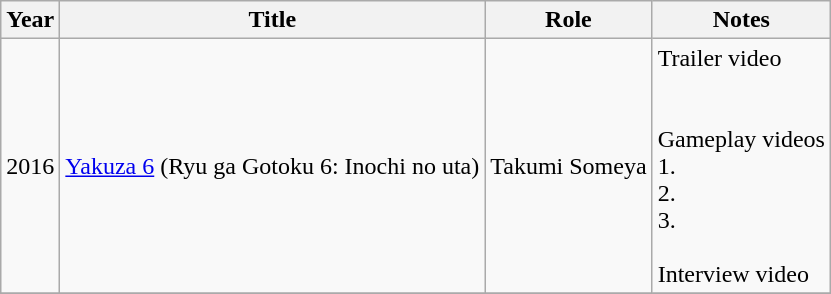<table class="wikitable sortable">
<tr>
<th>Year</th>
<th>Title</th>
<th>Role</th>
<th class="unsortable">Notes</th>
</tr>
<tr>
<td>2016</td>
<td><a href='#'>Yakuza 6</a> (Ryu ga Gotoku 6: Inochi no uta)</td>
<td>Takumi Someya</td>
<td>Trailer video <br><br><br>Gameplay videos<br>1. <br>2. <br>3. <br><br>Interview video<br></td>
</tr>
<tr>
</tr>
</table>
